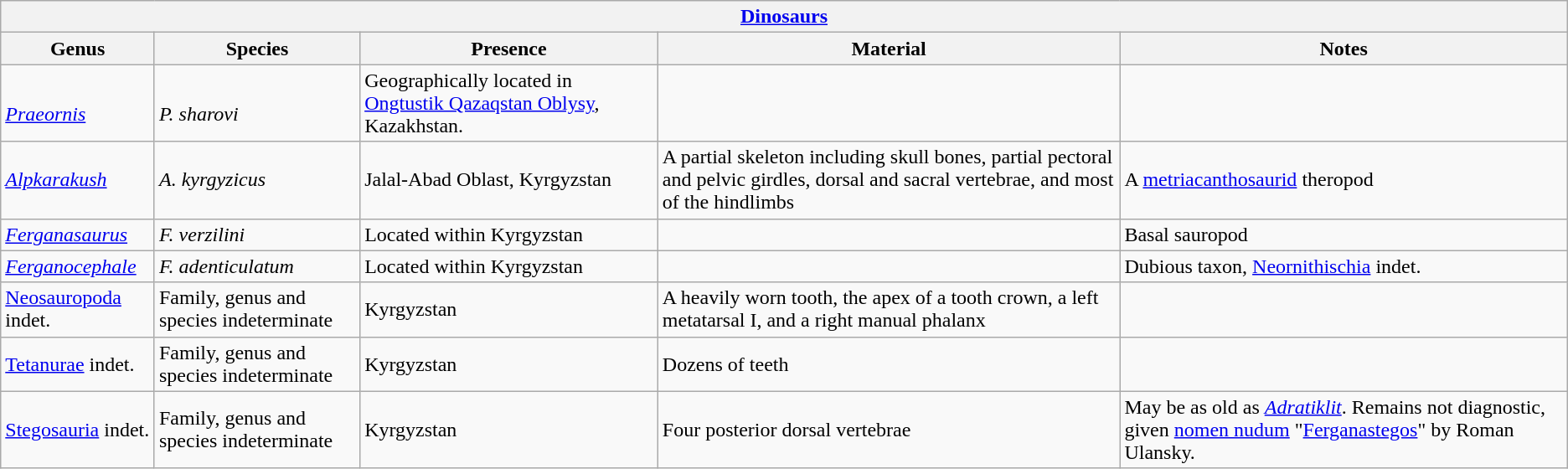<table class="wikitable" align="center">
<tr>
<th colspan="6" align="center"><strong><a href='#'>Dinosaurs</a></strong></th>
</tr>
<tr>
<th>Genus</th>
<th>Species</th>
<th>Presence</th>
<th>Material</th>
<th>Notes</th>
</tr>
<tr>
<td><br><em><a href='#'>Praeornis</a></em></td>
<td><br><em>P. sharovi</em></td>
<td>Geographically located in <a href='#'>Ongtustik Qazaqstan Oblysy</a>, Kazakhstan.</td>
<td></td>
<td></td>
</tr>
<tr>
<td><em><a href='#'>Alpkarakush</a></em></td>
<td><em>A. kyrgyzicus</em></td>
<td>Jalal-Abad Oblast, Kyrgyzstan</td>
<td>A partial skeleton including skull bones, partial pectoral and pelvic girdles, dorsal and sacral vertebrae, and most of the hindlimbs</td>
<td>A <a href='#'>metriacanthosaurid</a> theropod</td>
</tr>
<tr>
<td><em><a href='#'>Ferganasaurus</a></em></td>
<td><em>F. verzilini</em></td>
<td>Located within Kyrgyzstan</td>
<td></td>
<td>Basal sauropod</td>
</tr>
<tr>
<td><em><a href='#'>Ferganocephale</a></em></td>
<td><em>F. adenticulatum</em></td>
<td>Located within Kyrgyzstan</td>
<td></td>
<td>Dubious taxon, <a href='#'>Neornithischia</a> indet.</td>
</tr>
<tr>
<td><a href='#'>Neosauropoda</a> indet.</td>
<td>Family, genus and species indeterminate</td>
<td>Kyrgyzstan</td>
<td>A heavily worn tooth, the apex of a tooth crown, a left metatarsal I, and a right manual phalanx</td>
<td></td>
</tr>
<tr>
<td><a href='#'>Tetanurae</a> indet.</td>
<td>Family, genus and species indeterminate</td>
<td>Kyrgyzstan</td>
<td>Dozens of teeth</td>
<td></td>
</tr>
<tr>
<td><a href='#'>Stegosauria</a> indet.</td>
<td>Family, genus and species indeterminate</td>
<td>Kyrgyzstan</td>
<td>Four posterior dorsal vertebrae</td>
<td>May be as old as <em><a href='#'>Adratiklit</a></em>. Remains not diagnostic, given <a href='#'>nomen nudum</a> "<a href='#'>Ferganastegos</a>" by Roman Ulansky.</td>
</tr>
</table>
